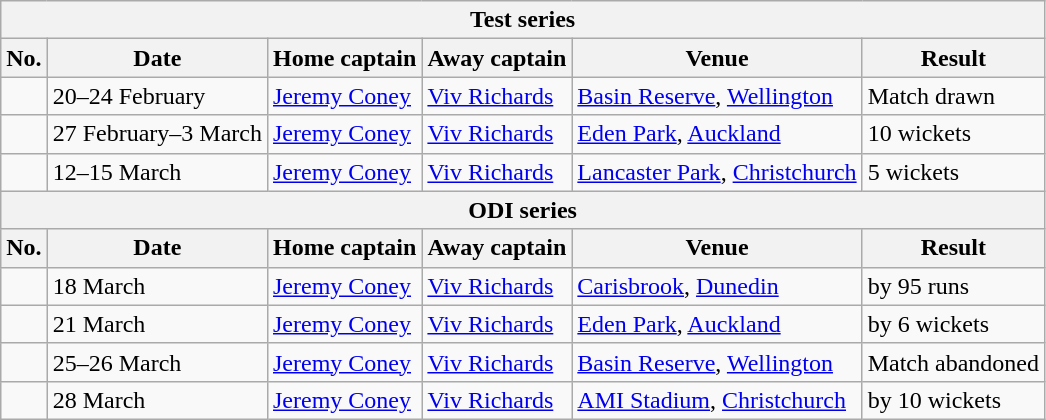<table class="wikitable">
<tr>
<th colspan="9">Test series</th>
</tr>
<tr>
<th>No.</th>
<th>Date</th>
<th>Home captain</th>
<th>Away captain</th>
<th>Venue</th>
<th>Result</th>
</tr>
<tr>
<td></td>
<td>20–24 February</td>
<td><a href='#'>Jeremy Coney</a></td>
<td><a href='#'>Viv Richards</a></td>
<td><a href='#'>Basin Reserve</a>, <a href='#'>Wellington</a></td>
<td>Match drawn</td>
</tr>
<tr>
<td></td>
<td>27 February–3 March</td>
<td><a href='#'>Jeremy Coney</a></td>
<td><a href='#'>Viv Richards</a></td>
<td><a href='#'>Eden Park</a>, <a href='#'>Auckland</a></td>
<td> 10 wickets</td>
</tr>
<tr>
<td></td>
<td>12–15 March</td>
<td><a href='#'>Jeremy Coney</a></td>
<td><a href='#'>Viv Richards</a></td>
<td><a href='#'>Lancaster Park</a>, <a href='#'>Christchurch</a></td>
<td> 5 wickets</td>
</tr>
<tr>
<th colspan="9">ODI series</th>
</tr>
<tr>
<th>No.</th>
<th>Date</th>
<th>Home captain</th>
<th>Away captain</th>
<th>Venue</th>
<th>Result</th>
</tr>
<tr>
<td></td>
<td>18 March</td>
<td><a href='#'>Jeremy Coney</a></td>
<td><a href='#'>Viv Richards</a></td>
<td><a href='#'>Carisbrook</a>, <a href='#'>Dunedin</a></td>
<td> by 95 runs</td>
</tr>
<tr>
<td></td>
<td>21 March</td>
<td><a href='#'>Jeremy Coney</a></td>
<td><a href='#'>Viv Richards</a></td>
<td><a href='#'>Eden Park</a>, <a href='#'>Auckland</a></td>
<td> by 6 wickets</td>
</tr>
<tr>
<td></td>
<td>25–26 March</td>
<td><a href='#'>Jeremy Coney</a></td>
<td><a href='#'>Viv Richards</a></td>
<td><a href='#'>Basin Reserve</a>, <a href='#'>Wellington</a></td>
<td>Match abandoned</td>
</tr>
<tr>
<td></td>
<td>28 March</td>
<td><a href='#'>Jeremy Coney</a></td>
<td><a href='#'>Viv Richards</a></td>
<td><a href='#'>AMI Stadium</a>, <a href='#'>Christchurch</a></td>
<td> by 10 wickets</td>
</tr>
</table>
